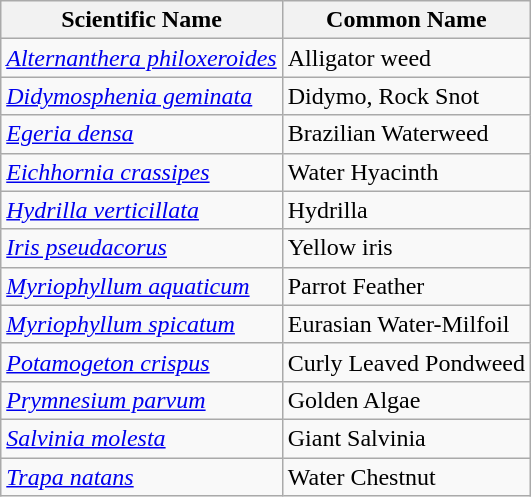<table class="wikitable sortable">
<tr>
<th><strong>Scientific Name</strong></th>
<th><strong>Common Name</strong></th>
</tr>
<tr>
<td><em><a href='#'>Alternanthera philoxeroides</a></em></td>
<td>Alligator weed</td>
</tr>
<tr>
<td><em><a href='#'>Didymosphenia geminata</a></em></td>
<td>Didymo, Rock Snot</td>
</tr>
<tr>
<td><em><a href='#'>Egeria densa</a></em></td>
<td>Brazilian Waterweed</td>
</tr>
<tr>
<td><em><a href='#'>Eichhornia crassipes</a></em></td>
<td>Water Hyacinth</td>
</tr>
<tr>
<td><em><a href='#'>Hydrilla verticillata</a></em></td>
<td>Hydrilla</td>
</tr>
<tr>
<td><em><a href='#'>Iris pseudacorus</a></em></td>
<td>Yellow iris</td>
</tr>
<tr>
<td><em><a href='#'>Myriophyllum aquaticum</a></em></td>
<td>Parrot Feather</td>
</tr>
<tr>
<td><em><a href='#'>Myriophyllum spicatum</a></em></td>
<td>Eurasian Water-Milfoil</td>
</tr>
<tr>
<td><em><a href='#'>Potamogeton crispus</a></em></td>
<td>Curly Leaved Pondweed</td>
</tr>
<tr>
<td><em><a href='#'>Prymnesium parvum</a></em></td>
<td>Golden Algae</td>
</tr>
<tr>
<td><em><a href='#'>Salvinia molesta</a></em></td>
<td>Giant Salvinia</td>
</tr>
<tr>
<td><em><a href='#'>Trapa natans</a></em></td>
<td>Water Chestnut</td>
</tr>
</table>
